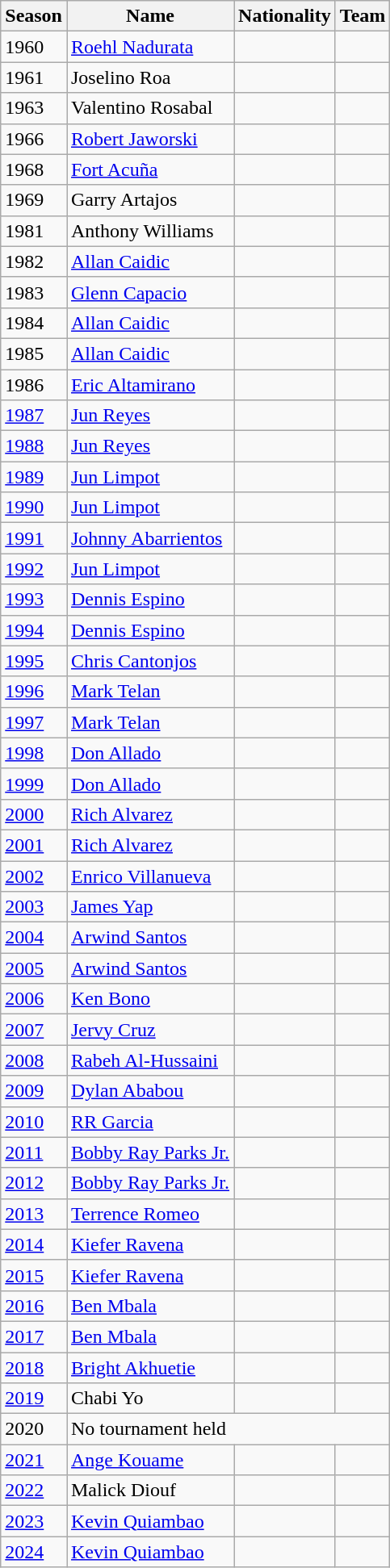<table class="wikitable">
<tr>
<th>Season</th>
<th>Name</th>
<th>Nationality</th>
<th>Team</th>
</tr>
<tr>
<td>1960</td>
<td><a href='#'>Roehl Nadurata</a></td>
<td></td>
<td></td>
</tr>
<tr>
<td>1961</td>
<td>Joselino Roa</td>
<td></td>
<td></td>
</tr>
<tr>
<td>1963</td>
<td>Valentino Rosabal</td>
<td></td>
<td></td>
</tr>
<tr>
<td>1966</td>
<td><a href='#'>Robert Jaworski</a></td>
<td></td>
<td></td>
</tr>
<tr>
<td>1968</td>
<td><a href='#'>Fort Acuña</a></td>
<td></td>
<td></td>
</tr>
<tr>
<td>1969</td>
<td>Garry Artajos</td>
<td></td>
<td></td>
</tr>
<tr>
<td>1981</td>
<td>Anthony Williams</td>
<td></td>
<td></td>
</tr>
<tr>
<td>1982</td>
<td><a href='#'>Allan Caidic</a></td>
<td></td>
<td></td>
</tr>
<tr>
<td>1983</td>
<td><a href='#'>Glenn Capacio</a></td>
<td></td>
<td></td>
</tr>
<tr>
<td>1984</td>
<td><a href='#'>Allan Caidic</a></td>
<td></td>
<td></td>
</tr>
<tr>
<td>1985</td>
<td><a href='#'>Allan Caidic</a></td>
<td></td>
<td></td>
</tr>
<tr>
<td>1986</td>
<td><a href='#'>Eric Altamirano</a></td>
<td></td>
<td></td>
</tr>
<tr>
<td><a href='#'>1987</a></td>
<td><a href='#'>Jun Reyes</a></td>
<td></td>
<td></td>
</tr>
<tr>
<td><a href='#'>1988</a></td>
<td><a href='#'>Jun Reyes</a></td>
<td></td>
<td></td>
</tr>
<tr>
<td><a href='#'>1989</a></td>
<td><a href='#'>Jun Limpot</a></td>
<td></td>
<td></td>
</tr>
<tr>
<td><a href='#'>1990</a></td>
<td><a href='#'>Jun Limpot</a></td>
<td></td>
<td></td>
</tr>
<tr>
<td><a href='#'>1991</a></td>
<td><a href='#'>Johnny Abarrientos</a></td>
<td></td>
<td></td>
</tr>
<tr>
<td><a href='#'>1992</a></td>
<td><a href='#'>Jun Limpot</a></td>
<td></td>
<td></td>
</tr>
<tr>
<td><a href='#'>1993</a></td>
<td><a href='#'>Dennis Espino</a></td>
<td></td>
<td></td>
</tr>
<tr>
<td><a href='#'>1994</a></td>
<td><a href='#'>Dennis Espino</a></td>
<td></td>
<td></td>
</tr>
<tr>
<td><a href='#'>1995</a></td>
<td><a href='#'>Chris Cantonjos</a></td>
<td></td>
<td></td>
</tr>
<tr>
<td><a href='#'>1996</a></td>
<td><a href='#'>Mark Telan</a></td>
<td></td>
<td></td>
</tr>
<tr>
<td><a href='#'>1997</a></td>
<td><a href='#'>Mark Telan</a></td>
<td></td>
<td></td>
</tr>
<tr>
<td><a href='#'>1998</a></td>
<td><a href='#'>Don Allado</a></td>
<td></td>
<td></td>
</tr>
<tr>
<td><a href='#'>1999</a></td>
<td><a href='#'>Don Allado</a></td>
<td></td>
<td></td>
</tr>
<tr>
<td><a href='#'>2000</a></td>
<td><a href='#'>Rich Alvarez</a></td>
<td></td>
<td></td>
</tr>
<tr>
<td><a href='#'>2001</a></td>
<td><a href='#'>Rich Alvarez</a></td>
<td></td>
<td></td>
</tr>
<tr>
<td><a href='#'>2002</a></td>
<td><a href='#'>Enrico Villanueva</a></td>
<td></td>
<td></td>
</tr>
<tr>
<td><a href='#'>2003</a></td>
<td><a href='#'>James Yap</a></td>
<td></td>
<td></td>
</tr>
<tr>
<td><a href='#'>2004</a></td>
<td><a href='#'>Arwind Santos</a></td>
<td></td>
<td></td>
</tr>
<tr>
<td><a href='#'>2005</a></td>
<td><a href='#'>Arwind Santos</a></td>
<td></td>
<td></td>
</tr>
<tr>
<td><a href='#'>2006</a></td>
<td><a href='#'>Ken Bono</a></td>
<td></td>
<td></td>
</tr>
<tr>
<td><a href='#'>2007</a></td>
<td><a href='#'>Jervy Cruz</a></td>
<td></td>
<td></td>
</tr>
<tr>
<td><a href='#'>2008</a></td>
<td><a href='#'>Rabeh Al-Hussaini</a></td>
<td></td>
<td></td>
</tr>
<tr>
<td><a href='#'>2009</a></td>
<td><a href='#'>Dylan Ababou</a></td>
<td></td>
<td></td>
</tr>
<tr>
<td><a href='#'>2010</a></td>
<td><a href='#'>RR Garcia</a></td>
<td></td>
<td></td>
</tr>
<tr>
<td><a href='#'>2011</a></td>
<td><a href='#'>Bobby Ray Parks Jr.</a></td>
<td></td>
<td></td>
</tr>
<tr>
<td><a href='#'>2012</a></td>
<td><a href='#'>Bobby Ray Parks Jr.</a></td>
<td></td>
<td></td>
</tr>
<tr>
<td><a href='#'>2013</a></td>
<td><a href='#'>Terrence Romeo</a></td>
<td></td>
<td></td>
</tr>
<tr>
<td><a href='#'>2014</a></td>
<td><a href='#'>Kiefer Ravena</a></td>
<td></td>
<td></td>
</tr>
<tr>
<td><a href='#'>2015</a></td>
<td><a href='#'>Kiefer Ravena</a></td>
<td></td>
<td></td>
</tr>
<tr>
<td><a href='#'>2016</a></td>
<td><a href='#'>Ben Mbala</a></td>
<td></td>
<td></td>
</tr>
<tr>
<td><a href='#'>2017</a></td>
<td><a href='#'>Ben Mbala</a></td>
<td></td>
<td></td>
</tr>
<tr>
<td><a href='#'>2018</a></td>
<td><a href='#'>Bright Akhuetie</a></td>
<td></td>
<td></td>
</tr>
<tr>
<td><a href='#'>2019</a></td>
<td>Chabi Yo</td>
<td></td>
<td></td>
</tr>
<tr>
<td>2020</td>
<td colspan="3">No tournament held</td>
</tr>
<tr>
<td><a href='#'>2021</a></td>
<td><a href='#'>Ange Kouame</a></td>
<td></td>
<td></td>
</tr>
<tr>
<td><a href='#'>2022</a></td>
<td>Malick Diouf</td>
<td></td>
<td></td>
</tr>
<tr>
<td><a href='#'>2023</a></td>
<td><a href='#'>Kevin Quiambao</a></td>
<td></td>
<td></td>
</tr>
<tr>
<td><a href='#'>2024</a></td>
<td><a href='#'>Kevin Quiambao</a></td>
<td></td>
<td></td>
</tr>
</table>
